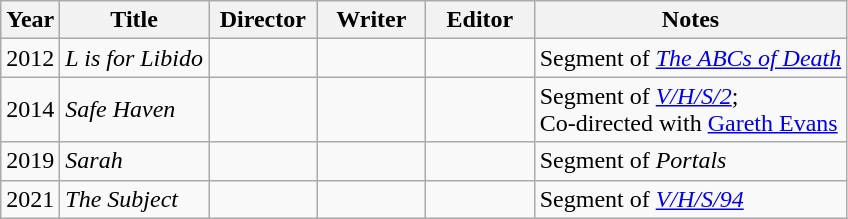<table class="wikitable">
<tr>
<th>Year</th>
<th>Title</th>
<th width=65>Director</th>
<th width=65>Writer</th>
<th width=65>Editor</th>
<th scope="col">Notes</th>
</tr>
<tr>
<td>2012</td>
<td><em>L is for Libido</em></td>
<td></td>
<td></td>
<td></td>
<td>Segment of <em><a href='#'>The ABCs of Death</a></em></td>
</tr>
<tr>
<td>2014</td>
<td><em>Safe Haven</em></td>
<td></td>
<td></td>
<td></td>
<td>Segment of <em><a href='#'>V/H/S/2</a></em>;<br>Co-directed with <a href='#'>Gareth Evans</a></td>
</tr>
<tr>
<td>2019</td>
<td><em>Sarah</em></td>
<td></td>
<td></td>
<td></td>
<td>Segment of <em>Portals</em></td>
</tr>
<tr>
<td>2021</td>
<td><em>The Subject</em></td>
<td></td>
<td></td>
<td></td>
<td>Segment of <em><a href='#'>V/H/S/94</a></em></td>
</tr>
</table>
